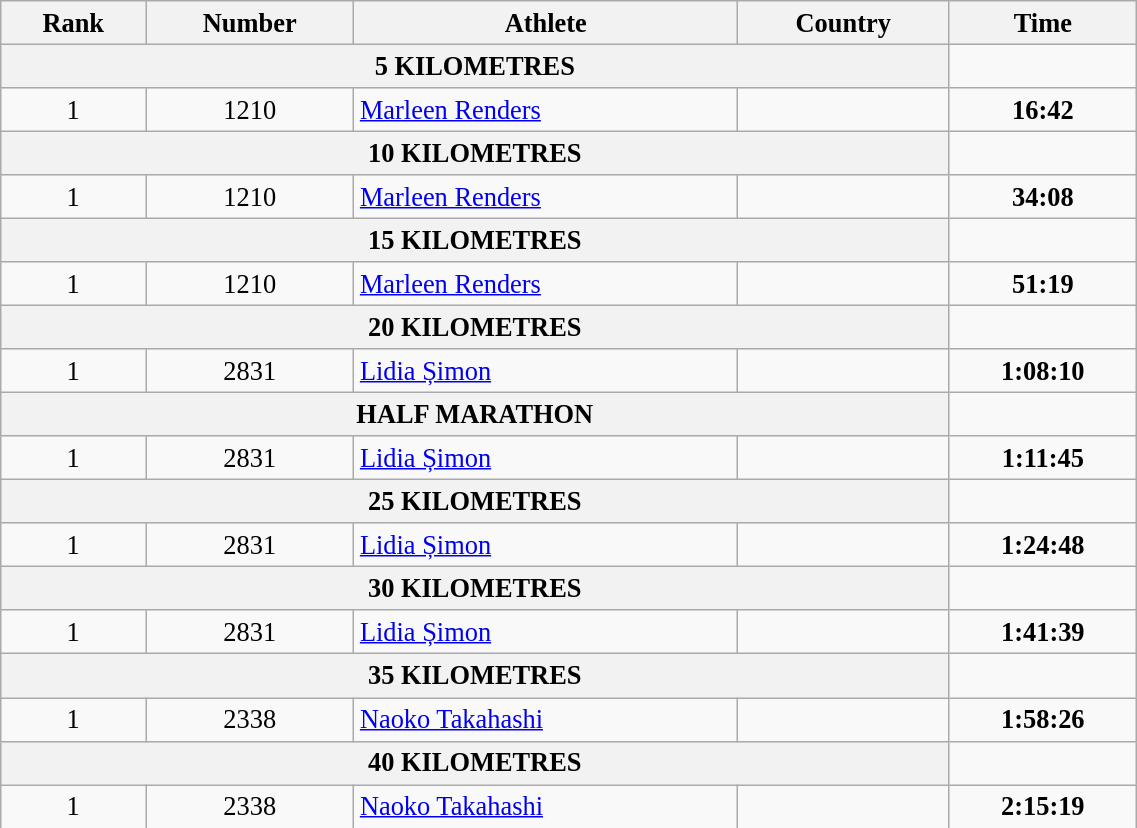<table class="wikitable sortable" style=" text-align:center; font-size:110%;" width="60%">
<tr>
<th>Rank</th>
<th>Number</th>
<th>Athlete</th>
<th>Country</th>
<th>Time</th>
</tr>
<tr>
<th colspan="4">5 KILOMETRES</th>
</tr>
<tr>
<td>1</td>
<td>1210</td>
<td align=left><a href='#'>Marleen Renders</a></td>
<td></td>
<td><strong>16:42</strong></td>
</tr>
<tr>
<th colspan="4">10 KILOMETRES</th>
</tr>
<tr>
<td>1</td>
<td>1210</td>
<td align=left><a href='#'>Marleen Renders</a></td>
<td></td>
<td><strong>34:08</strong></td>
</tr>
<tr>
<th colspan="4">15 KILOMETRES</th>
</tr>
<tr>
<td>1</td>
<td>1210</td>
<td align=left><a href='#'>Marleen Renders</a></td>
<td></td>
<td><strong>51:19</strong></td>
</tr>
<tr>
<th colspan="4">20 KILOMETRES</th>
</tr>
<tr>
<td>1</td>
<td>2831</td>
<td align=left><a href='#'>Lidia Șimon</a></td>
<td></td>
<td><strong>1:08:10</strong></td>
</tr>
<tr>
<th colspan="4">HALF MARATHON</th>
</tr>
<tr>
<td>1</td>
<td>2831</td>
<td align=left><a href='#'>Lidia Șimon</a></td>
<td></td>
<td><strong>1:11:45</strong></td>
</tr>
<tr>
<th colspan="4">25 KILOMETRES</th>
</tr>
<tr>
<td>1</td>
<td>2831</td>
<td align=left><a href='#'>Lidia Șimon</a></td>
<td></td>
<td><strong>1:24:48</strong></td>
</tr>
<tr>
<th colspan="4">30 KILOMETRES</th>
</tr>
<tr>
<td>1</td>
<td>2831</td>
<td align=left><a href='#'>Lidia Șimon</a></td>
<td></td>
<td><strong>1:41:39</strong></td>
</tr>
<tr>
<th colspan="4">35 KILOMETRES</th>
</tr>
<tr>
<td>1</td>
<td>2338</td>
<td align=left><a href='#'>Naoko Takahashi</a></td>
<td></td>
<td><strong>1:58:26</strong></td>
</tr>
<tr>
<th colspan="4">40 KILOMETRES</th>
</tr>
<tr>
<td>1</td>
<td>2338</td>
<td align=left><a href='#'>Naoko Takahashi</a></td>
<td></td>
<td><strong>2:15:19</strong></td>
</tr>
</table>
